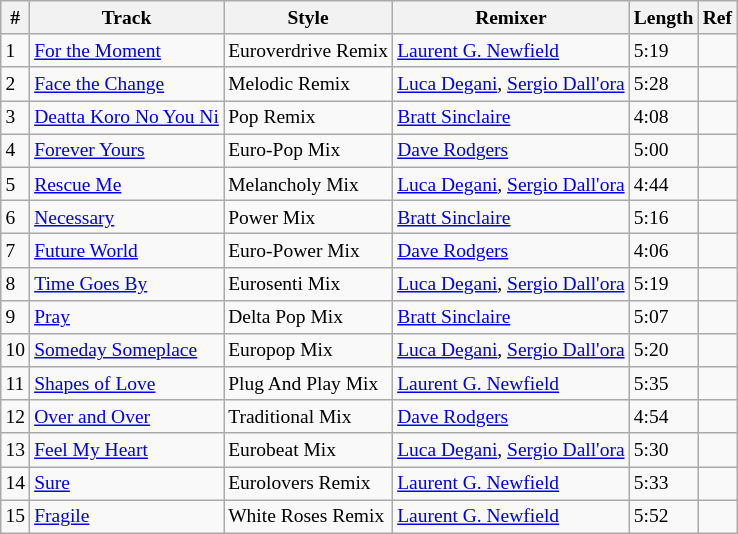<table class="wikitable" style="font-size: small;">
<tr>
<th>#</th>
<th>Track</th>
<th>Style</th>
<th>Remixer</th>
<th>Length</th>
<th>Ref</th>
</tr>
<tr>
<td>1</td>
<td><a href='#'>For the Moment</a></td>
<td>Euroverdrive Remix</td>
<td><a href='#'>Laurent G. Newfield</a></td>
<td>5:19</td>
<td></td>
</tr>
<tr>
<td>2</td>
<td><a href='#'>Face the Change</a></td>
<td>Melodic Remix</td>
<td><a href='#'>Luca Degani</a>, <a href='#'>Sergio Dall'ora</a></td>
<td>5:28</td>
<td></td>
</tr>
<tr>
<td>3</td>
<td><a href='#'>Deatta Koro No You Ni</a></td>
<td>Pop Remix</td>
<td><a href='#'>Bratt Sinclaire</a></td>
<td>4:08</td>
<td></td>
</tr>
<tr>
<td>4</td>
<td><a href='#'>Forever Yours</a></td>
<td>Euro-Pop Mix</td>
<td><a href='#'>Dave Rodgers</a></td>
<td>5:00</td>
<td></td>
</tr>
<tr>
<td>5</td>
<td><a href='#'>Rescue Me</a></td>
<td>Melancholy Mix</td>
<td><a href='#'>Luca Degani</a>, <a href='#'>Sergio Dall'ora</a></td>
<td>4:44</td>
<td></td>
</tr>
<tr>
<td>6</td>
<td><a href='#'>Necessary</a></td>
<td>Power Mix</td>
<td><a href='#'>Bratt Sinclaire</a></td>
<td>5:16</td>
<td></td>
</tr>
<tr>
<td>7</td>
<td><a href='#'>Future World</a></td>
<td>Euro-Power Mix</td>
<td><a href='#'>Dave Rodgers</a></td>
<td>4:06</td>
<td></td>
</tr>
<tr>
<td>8</td>
<td><a href='#'>Time Goes By</a></td>
<td>Eurosenti Mix</td>
<td><a href='#'>Luca Degani</a>, <a href='#'>Sergio Dall'ora</a></td>
<td>5:19</td>
<td></td>
</tr>
<tr>
<td>9</td>
<td><a href='#'>Pray</a></td>
<td>Delta Pop Mix</td>
<td><a href='#'>Bratt Sinclaire</a></td>
<td>5:07</td>
<td></td>
</tr>
<tr>
<td>10</td>
<td><a href='#'>Someday Someplace</a></td>
<td>Europop Mix</td>
<td><a href='#'>Luca Degani</a>, <a href='#'>Sergio Dall'ora</a></td>
<td>5:20</td>
<td></td>
</tr>
<tr>
<td>11</td>
<td><a href='#'>Shapes of Love</a></td>
<td>Plug And Play Mix</td>
<td><a href='#'>Laurent G. Newfield</a></td>
<td>5:35</td>
<td></td>
</tr>
<tr>
<td>12</td>
<td><a href='#'>Over and Over</a></td>
<td>Traditional Mix</td>
<td><a href='#'>Dave Rodgers</a></td>
<td>4:54</td>
<td></td>
</tr>
<tr>
<td>13</td>
<td><a href='#'>Feel My Heart</a></td>
<td>Eurobeat Mix</td>
<td><a href='#'>Luca Degani</a>, <a href='#'>Sergio Dall'ora</a></td>
<td>5:30</td>
<td></td>
</tr>
<tr>
<td>14</td>
<td><a href='#'>Sure</a></td>
<td>Eurolovers Remix</td>
<td><a href='#'>Laurent G. Newfield</a></td>
<td>5:33</td>
<td></td>
</tr>
<tr>
<td>15</td>
<td><a href='#'>Fragile</a></td>
<td>White Roses Remix</td>
<td><a href='#'>Laurent G. Newfield</a></td>
<td>5:52</td>
<td></td>
</tr>
</table>
